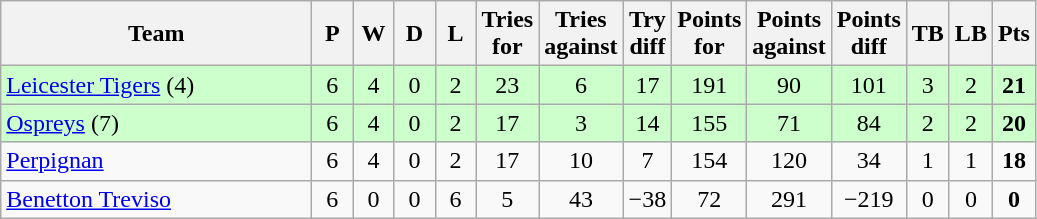<table class="wikitable" style="text-align: center;">
<tr>
<th width="200">Team</th>
<th width="20">P</th>
<th width="20">W</th>
<th width="20">D</th>
<th width="20">L</th>
<th width="20">Tries for</th>
<th width="20">Tries against</th>
<th width="20">Try diff</th>
<th width="20">Points for</th>
<th width="20">Points against</th>
<th width="25">Points diff</th>
<th width="20">TB</th>
<th width="20">LB</th>
<th width="20">Pts</th>
</tr>
<tr bgcolor="#ccffcc">
<td align=left> <a href='#'>Leicester Tigers</a> (4)</td>
<td>6</td>
<td>4</td>
<td>0</td>
<td>2</td>
<td>23</td>
<td>6</td>
<td>17</td>
<td>191</td>
<td>90</td>
<td>101</td>
<td>3</td>
<td>2</td>
<td><strong>21</strong></td>
</tr>
<tr bgcolor="#ccffcc">
<td align=left> <a href='#'>Ospreys</a> (7)</td>
<td>6</td>
<td>4</td>
<td>0</td>
<td>2</td>
<td>17</td>
<td>3</td>
<td>14</td>
<td>155</td>
<td>71</td>
<td>84</td>
<td>2</td>
<td>2</td>
<td><strong>20</strong></td>
</tr>
<tr>
<td align=left> <a href='#'>Perpignan</a></td>
<td>6</td>
<td>4</td>
<td>0</td>
<td>2</td>
<td>17</td>
<td>10</td>
<td>7</td>
<td>154</td>
<td>120</td>
<td>34</td>
<td>1</td>
<td>1</td>
<td><strong>18</strong></td>
</tr>
<tr>
<td align=left> <a href='#'>Benetton Treviso</a></td>
<td>6</td>
<td>0</td>
<td>0</td>
<td>6</td>
<td>5</td>
<td>43</td>
<td>−38</td>
<td>72</td>
<td>291</td>
<td>−219</td>
<td>0</td>
<td>0</td>
<td><strong>0</strong></td>
</tr>
</table>
